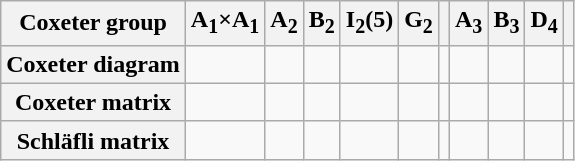<table class=wikitable>
<tr align=center>
<th>Coxeter group</th>
<th>A<sub>1</sub>×A<sub>1</sub></th>
<th>A<sub>2</sub></th>
<th>B<sub>2</sub></th>
<th>I<sub>2</sub>(5)</th>
<th>G<sub>2</sub></th>
<th></th>
<th>A<sub>3</sub></th>
<th>B<sub>3</sub></th>
<th>D<sub>4</sub></th>
<th></th>
</tr>
<tr align=center>
<th>Coxeter diagram</th>
<td></td>
<td></td>
<td></td>
<td></td>
<td></td>
<td></td>
<td></td>
<td></td>
<td></td>
<td></td>
</tr>
<tr align=center>
<th>Coxeter matrix</th>
<td></td>
<td></td>
<td></td>
<td></td>
<td></td>
<td></td>
<td></td>
<td></td>
<td></td>
<td></td>
</tr>
<tr align=center>
<th>Schläfli matrix</th>
<td></td>
<td></td>
<td></td>
<td></td>
<td></td>
<td></td>
<td></td>
<td></td>
<td></td>
<td></td>
</tr>
</table>
